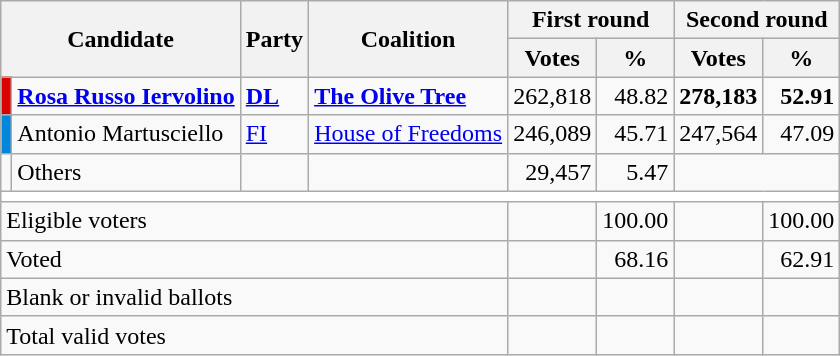<table class="wikitable centre">
<tr>
<th scope="col" rowspan=2 colspan=2>Candidate</th>
<th scope="col" rowspan=2 colspan=1>Party</th>
<th scope="col" rowspan=2 colspan=1>Coalition</th>
<th scope="col" colspan=2>First round</th>
<th scope="col" colspan=2>Second round</th>
</tr>
<tr>
<th scope="col">Votes</th>
<th scope="col">%</th>
<th scope="col">Votes</th>
<th scope="col">%</th>
</tr>
<tr>
<td bgcolor="#dd0000"></td>
<td><strong><a href='#'>Rosa Russo Iervolino</a></strong></td>
<td><strong><a href='#'>DL</a></strong></td>
<td><strong><a href='#'>The Olive Tree</a></strong></td>
<td style="text-align: right">262,818</td>
<td style="text-align: right">48.82</td>
<td style="text-align: right"><strong>278,183</strong></td>
<td style="text-align: right"><strong>52.91</strong></td>
</tr>
<tr>
<td bgcolor="#0087DC"></td>
<td>Antonio Martusciello</td>
<td><a href='#'>FI</a></td>
<td><a href='#'>House of Freedoms</a></td>
<td style="text-align: right">246,089</td>
<td style="text-align: right">45.71</td>
<td style="text-align: right">247,564</td>
<td style="text-align: right">47.09</td>
</tr>
<tr>
<td bgcolor=""></td>
<td>Others</td>
<td></td>
<td></td>
<td style="text-align: right">29,457</td>
<td style="text-align: right">5.47</td>
</tr>
<tr bgcolor=white>
<td colspan=8></td>
</tr>
<tr>
<td colspan=4>Eligible voters</td>
<td style="text-align: right"></td>
<td style="text-align: right">100.00</td>
<td style="text-align: right"></td>
<td style="text-align: right">100.00</td>
</tr>
<tr>
<td colspan=4>Voted</td>
<td style="text-align: right"></td>
<td style="text-align: right">68.16</td>
<td style="text-align: right"></td>
<td style="text-align: right">62.91</td>
</tr>
<tr>
<td colspan=4>Blank or invalid ballots</td>
<td style="text-align: right"></td>
<td style="text-align: right"></td>
<td style="text-align: right"></td>
<td style="text-align: right"></td>
</tr>
<tr>
<td colspan=4>Total valid votes</td>
<td style="text-align: right"></td>
<td style="text-align: right"></td>
<td style="text-align: right"></td>
<td style="text-align: right"></td>
</tr>
</table>
